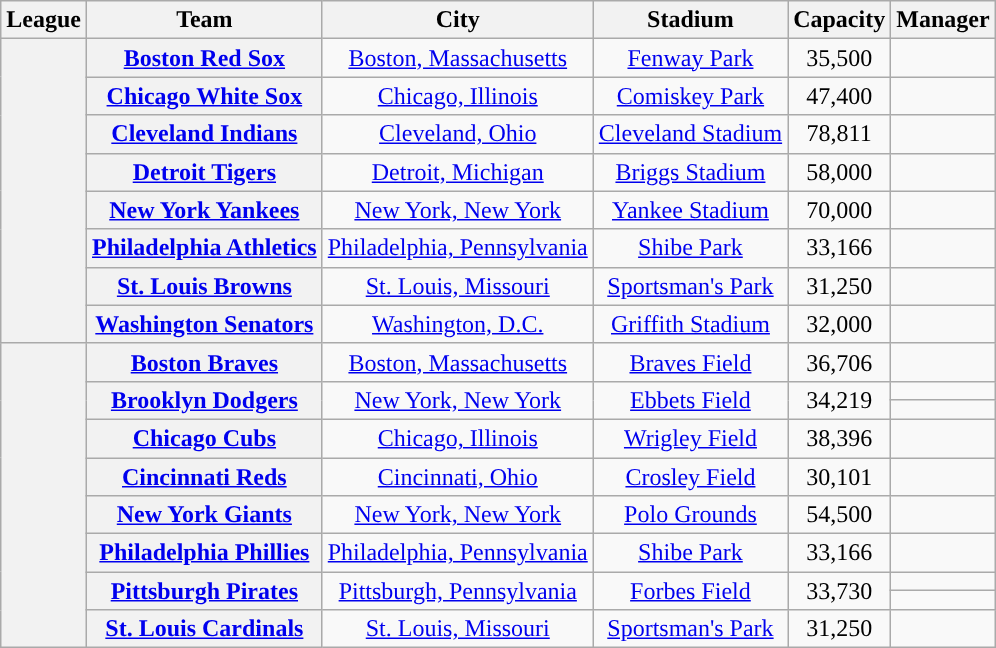<table class="wikitable sortable plainrowheaders" style="text-align:center;">
<tr>
<th scope="col">League</th>
<th scope="col">Team</th>
<th scope="col">City</th>
<th scope="col">Stadium</th>
<th scope="col">Capacity</th>
<th scope="col">Manager</th>
</tr>
<tr>
<th rowspan="8"></th>
<th scope="row"><a href='#'>Boston Red Sox</a></th>
<td><a href='#'>Boston, Massachusetts</a></td>
<td><a href='#'>Fenway Park</a></td>
<td>35,500</td>
<td></td>
</tr>
<tr>
<th scope="row"><a href='#'>Chicago White Sox</a></th>
<td><a href='#'>Chicago, Illinois</a></td>
<td><a href='#'>Comiskey Park</a></td>
<td>47,400</td>
<td></td>
</tr>
<tr>
<th scope="row"><a href='#'>Cleveland Indians</a></th>
<td><a href='#'>Cleveland, Ohio</a></td>
<td><a href='#'>Cleveland Stadium</a></td>
<td>78,811</td>
<td></td>
</tr>
<tr>
<th scope="row"><a href='#'>Detroit Tigers</a></th>
<td><a href='#'>Detroit, Michigan</a></td>
<td><a href='#'>Briggs Stadium</a></td>
<td>58,000</td>
<td></td>
</tr>
<tr>
<th scope="row"><a href='#'>New York Yankees</a></th>
<td><a href='#'>New York, New York</a></td>
<td><a href='#'>Yankee Stadium</a></td>
<td>70,000</td>
<td></td>
</tr>
<tr>
<th scope="row"><a href='#'>Philadelphia Athletics</a></th>
<td><a href='#'>Philadelphia, Pennsylvania</a></td>
<td><a href='#'>Shibe Park</a></td>
<td>33,166</td>
<td></td>
</tr>
<tr>
<th scope="row"><a href='#'>St. Louis Browns</a></th>
<td><a href='#'>St. Louis, Missouri</a></td>
<td><a href='#'>Sportsman's Park</a></td>
<td>31,250</td>
<td></td>
</tr>
<tr>
<th scope="row"><a href='#'>Washington Senators</a></th>
<td><a href='#'>Washington, D.C.</a></td>
<td><a href='#'>Griffith Stadium</a></td>
<td>32,000</td>
<td></td>
</tr>
<tr>
<th rowspan="10"></th>
<th scope="row"><a href='#'>Boston Braves</a></th>
<td><a href='#'>Boston, Massachusetts</a></td>
<td><a href='#'>Braves Field</a></td>
<td>36,706</td>
<td></td>
</tr>
<tr>
<th rowspan="2" scope="row"><a href='#'>Brooklyn Dodgers</a></th>
<td rowspan="2"><a href='#'>New York, New York</a></td>
<td rowspan="2"><a href='#'>Ebbets Field</a></td>
<td rowspan="2">34,219</td>
<td></td>
</tr>
<tr>
<td></td>
</tr>
<tr>
<th scope="row"><a href='#'>Chicago Cubs</a></th>
<td><a href='#'>Chicago, Illinois</a></td>
<td><a href='#'>Wrigley Field</a></td>
<td>38,396</td>
<td></td>
</tr>
<tr>
<th scope="row"><a href='#'>Cincinnati Reds</a></th>
<td><a href='#'>Cincinnati, Ohio</a></td>
<td><a href='#'>Crosley Field</a></td>
<td>30,101</td>
<td></td>
</tr>
<tr>
<th scope="row"><a href='#'>New York Giants</a></th>
<td><a href='#'>New York, New York</a></td>
<td><a href='#'>Polo Grounds</a></td>
<td>54,500</td>
<td></td>
</tr>
<tr>
<th scope="row"><a href='#'>Philadelphia Phillies</a></th>
<td><a href='#'>Philadelphia, Pennsylvania</a></td>
<td><a href='#'>Shibe Park</a></td>
<td>33,166</td>
<td></td>
</tr>
<tr>
<th rowspan="2" scope="row"><a href='#'>Pittsburgh Pirates</a></th>
<td rowspan="2"><a href='#'>Pittsburgh, Pennsylvania</a></td>
<td rowspan="2"><a href='#'>Forbes Field</a></td>
<td rowspan="2">33,730</td>
<td></td>
</tr>
<tr>
<td></td>
</tr>
<tr>
<th scope="row"><a href='#'>St. Louis Cardinals</a></th>
<td><a href='#'>St. Louis, Missouri</a></td>
<td><a href='#'>Sportsman's Park</a></td>
<td>31,250</td>
<td></td>
</tr>
</table>
